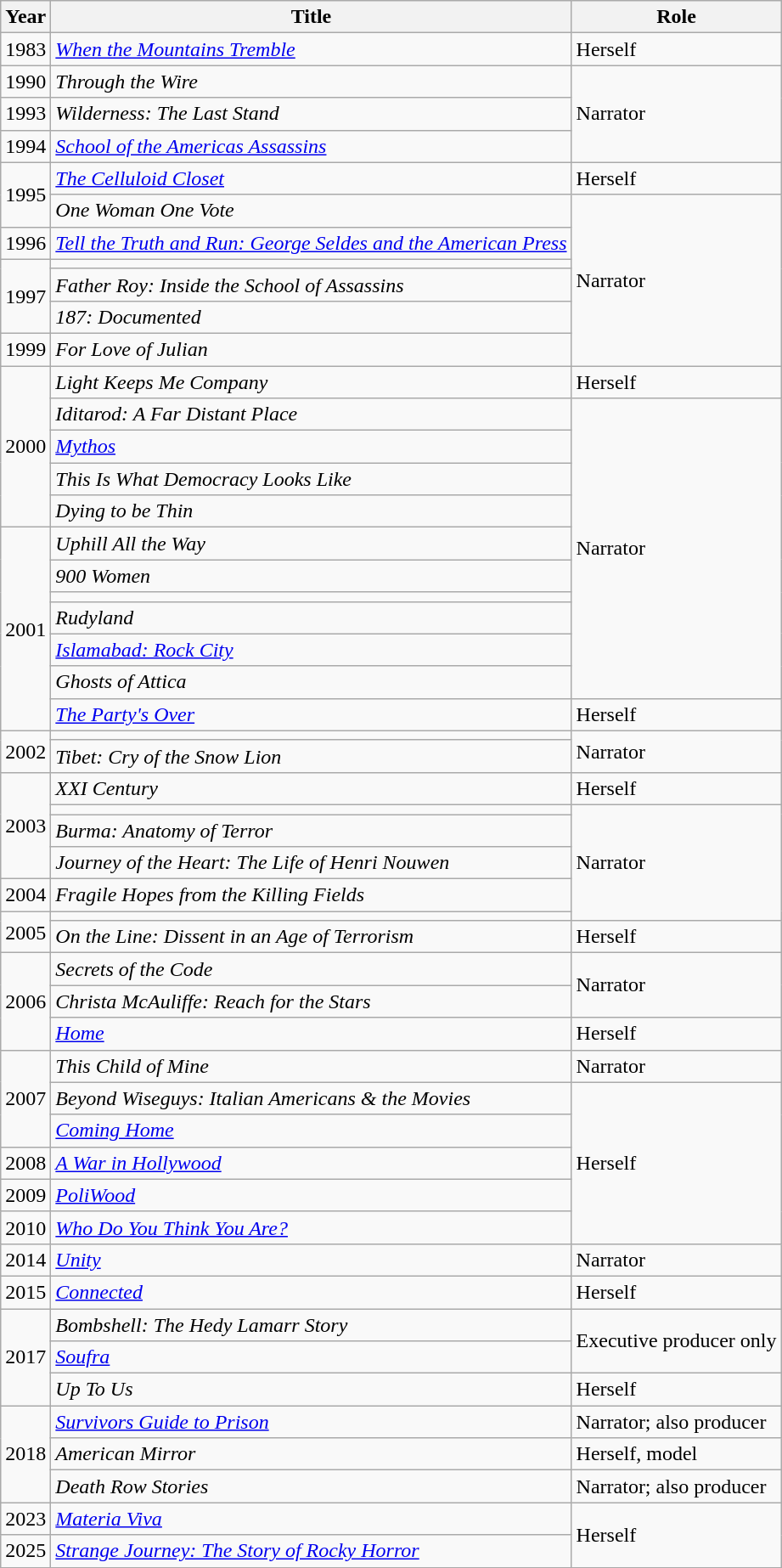<table class="wikitable sortable unsortable">
<tr>
<th>Year</th>
<th>Title</th>
<th>Role</th>
</tr>
<tr>
<td>1983</td>
<td><em><a href='#'>When the Mountains Tremble</a></em></td>
<td>Herself</td>
</tr>
<tr>
<td>1990</td>
<td><em>Through the Wire</em></td>
<td rowspan=3>Narrator</td>
</tr>
<tr>
<td>1993</td>
<td><em>Wilderness: The Last Stand</em></td>
</tr>
<tr>
<td>1994</td>
<td><em><a href='#'>School of the Americas Assassins</a></em></td>
</tr>
<tr>
<td rowspan=2>1995</td>
<td><em><a href='#'>The Celluloid Closet</a></em></td>
<td>Herself</td>
</tr>
<tr>
<td><em>One Woman One Vote</em></td>
<td rowspan=6>Narrator</td>
</tr>
<tr>
<td>1996</td>
<td><em><a href='#'>Tell the Truth and Run: George Seldes and the American Press</a></em></td>
</tr>
<tr>
<td rowspan=3>1997</td>
<td><em></em></td>
</tr>
<tr>
<td><em>Father Roy: Inside the School of Assassins</em></td>
</tr>
<tr>
<td><em>187: Documented</em></td>
</tr>
<tr>
<td>1999</td>
<td><em>For Love of Julian</em></td>
</tr>
<tr>
<td rowspan=5>2000</td>
<td><em>Light Keeps Me Company</em></td>
<td>Herself</td>
</tr>
<tr>
<td><em>Iditarod: A Far Distant Place</em></td>
<td rowspan=10>Narrator</td>
</tr>
<tr>
<td><em><a href='#'>Mythos</a></em></td>
</tr>
<tr>
<td><em>This Is What Democracy Looks Like</em></td>
</tr>
<tr>
<td><em>Dying to be Thin</em></td>
</tr>
<tr>
<td rowspan=7>2001</td>
<td><em>Uphill All the Way</em></td>
</tr>
<tr>
<td><em>900 Women</em></td>
</tr>
<tr>
<td><em></em></td>
</tr>
<tr>
<td><em>Rudyland</em></td>
</tr>
<tr>
<td><em><a href='#'>Islamabad: Rock City</a></em></td>
</tr>
<tr>
<td><em>Ghosts of Attica</em></td>
</tr>
<tr>
<td><em><a href='#'>The Party's Over</a></em></td>
<td>Herself</td>
</tr>
<tr>
<td rowspan=2>2002</td>
<td><em></em></td>
<td rowspan=2>Narrator</td>
</tr>
<tr>
<td><em>Tibet: Cry of the Snow Lion</em></td>
</tr>
<tr>
<td rowspan=4>2003</td>
<td><em>XXI Century</em></td>
<td>Herself</td>
</tr>
<tr>
<td><em></em></td>
<td rowspan=5>Narrator</td>
</tr>
<tr>
<td><em>Burma: Anatomy of Terror</em></td>
</tr>
<tr>
<td><em>Journey of the Heart: The Life of Henri Nouwen</em></td>
</tr>
<tr>
<td>2004</td>
<td><em>Fragile Hopes from the Killing Fields</em></td>
</tr>
<tr>
<td rowspan=2>2005</td>
<td><em></em></td>
</tr>
<tr>
<td><em>On the Line: Dissent in an Age of Terrorism</em></td>
<td>Herself</td>
</tr>
<tr>
<td rowspan=3>2006</td>
<td><em>Secrets of the Code</em></td>
<td rowspan=2>Narrator</td>
</tr>
<tr>
<td><em>Christa McAuliffe: Reach for the Stars</em></td>
</tr>
<tr>
<td><em><a href='#'>Home</a></em></td>
<td>Herself</td>
</tr>
<tr>
<td rowspan=3>2007</td>
<td><em>This Child of Mine</em></td>
<td>Narrator</td>
</tr>
<tr>
<td><em>Beyond Wiseguys: Italian Americans & the Movies</em></td>
<td rowspan=5>Herself</td>
</tr>
<tr>
<td><em><a href='#'>Coming Home</a></em></td>
</tr>
<tr>
<td>2008</td>
<td><em><a href='#'>A War in Hollywood</a></em></td>
</tr>
<tr>
<td>2009</td>
<td><em><a href='#'>PoliWood</a></em></td>
</tr>
<tr>
<td>2010</td>
<td><em><a href='#'>Who Do You Think You Are?</a></em></td>
</tr>
<tr>
<td>2014</td>
<td><em><a href='#'>Unity</a></em></td>
<td>Narrator</td>
</tr>
<tr>
<td>2015</td>
<td><em><a href='#'>Connected</a></em></td>
<td>Herself</td>
</tr>
<tr>
<td rowspan=3>2017</td>
<td><em>Bombshell: The Hedy Lamarr Story</em></td>
<td rowspan=2>Executive producer only</td>
</tr>
<tr>
<td><em><a href='#'>Soufra</a></em></td>
</tr>
<tr>
<td><em>Up To Us</em></td>
<td>Herself</td>
</tr>
<tr>
<td rowspan=3>2018</td>
<td><em><a href='#'>Survivors Guide to Prison</a></em></td>
<td>Narrator; also producer</td>
</tr>
<tr>
<td><em>American Mirror</em></td>
<td>Herself, model</td>
</tr>
<tr>
<td><em>Death Row Stories</em></td>
<td>Narrator; also producer</td>
</tr>
<tr>
<td>2023</td>
<td><em><a href='#'>Materia Viva</a></em></td>
<td rowspan=2>Herself</td>
</tr>
<tr>
<td>2025</td>
<td><em><a href='#'>Strange Journey: The Story of Rocky Horror</a></em></td>
</tr>
</table>
